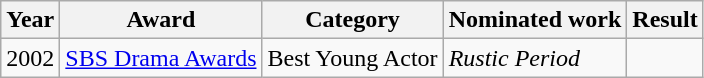<table class="wikitable">
<tr>
<th>Year</th>
<th>Award</th>
<th>Category</th>
<th>Nominated work</th>
<th>Result</th>
</tr>
<tr>
<td>2002</td>
<td><a href='#'>SBS Drama Awards</a></td>
<td>Best Young Actor</td>
<td><em>Rustic Period</em></td>
<td></td>
</tr>
</table>
